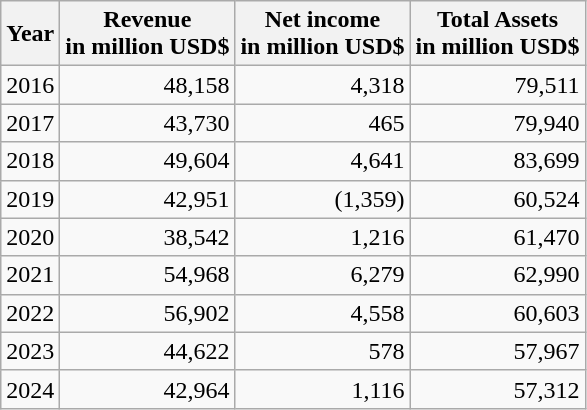<table class="wikitable float-left" style="text-align: right;">
<tr>
<th>Year</th>
<th>Revenue<br>in million USD$</th>
<th>Net income<br>in million USD$</th>
<th>Total Assets<br>in million USD$</th>
</tr>
<tr>
<td>2016</td>
<td>48,158</td>
<td>4,318</td>
<td>79,511</td>
</tr>
<tr>
<td>2017</td>
<td>43,730</td>
<td>465</td>
<td>79,940</td>
</tr>
<tr>
<td>2018</td>
<td>49,604</td>
<td>4,641</td>
<td>83,699</td>
</tr>
<tr>
<td>2019</td>
<td>42,951</td>
<td>(1,359)</td>
<td>60,524</td>
</tr>
<tr>
<td>2020</td>
<td>38,542</td>
<td>1,216</td>
<td>61,470</td>
</tr>
<tr>
<td>2021</td>
<td>54,968</td>
<td>6,279</td>
<td>62,990</td>
</tr>
<tr>
<td>2022</td>
<td>56,902</td>
<td>4,558</td>
<td>60,603</td>
</tr>
<tr>
<td>2023</td>
<td>44,622</td>
<td>578</td>
<td>57,967</td>
</tr>
<tr>
<td>2024</td>
<td>42,964</td>
<td>1,116</td>
<td>57,312</td>
</tr>
</table>
